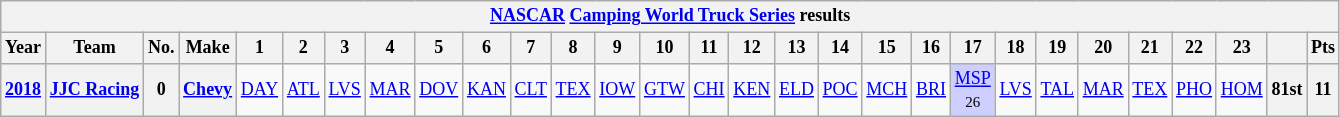<table class="wikitable" style="text-align:center; font-size:75%">
<tr>
<th colspan=45><a href='#'>NASCAR</a> <a href='#'>Camping World Truck Series</a> results</th>
</tr>
<tr>
<th>Year</th>
<th>Team</th>
<th>No.</th>
<th>Make</th>
<th>1</th>
<th>2</th>
<th>3</th>
<th>4</th>
<th>5</th>
<th>6</th>
<th>7</th>
<th>8</th>
<th>9</th>
<th>10</th>
<th>11</th>
<th>12</th>
<th>13</th>
<th>14</th>
<th>15</th>
<th>16</th>
<th>17</th>
<th>18</th>
<th>19</th>
<th>20</th>
<th>21</th>
<th>22</th>
<th>23</th>
<th></th>
<th>Pts</th>
</tr>
<tr>
<th><a href='#'>2018</a></th>
<th><a href='#'>JJC Racing</a></th>
<th>0</th>
<th><a href='#'>Chevy</a></th>
<td><a href='#'>DAY</a></td>
<td><a href='#'>ATL</a></td>
<td><a href='#'>LVS</a></td>
<td><a href='#'>MAR</a></td>
<td><a href='#'>DOV</a></td>
<td><a href='#'>KAN</a></td>
<td><a href='#'>CLT</a></td>
<td><a href='#'>TEX</a></td>
<td><a href='#'>IOW</a></td>
<td><a href='#'>GTW</a></td>
<td><a href='#'>CHI</a></td>
<td><a href='#'>KEN</a></td>
<td><a href='#'>ELD</a></td>
<td><a href='#'>POC</a></td>
<td><a href='#'>MCH</a></td>
<td><a href='#'>BRI</a></td>
<td style="background:#CFCFFF;"><a href='#'>MSP</a><br><small>26</small></td>
<td><a href='#'>LVS</a></td>
<td><a href='#'>TAL</a></td>
<td><a href='#'>MAR</a></td>
<td><a href='#'>TEX</a></td>
<td><a href='#'>PHO</a></td>
<td><a href='#'>HOM</a></td>
<th>81st</th>
<th>11</th>
</tr>
</table>
